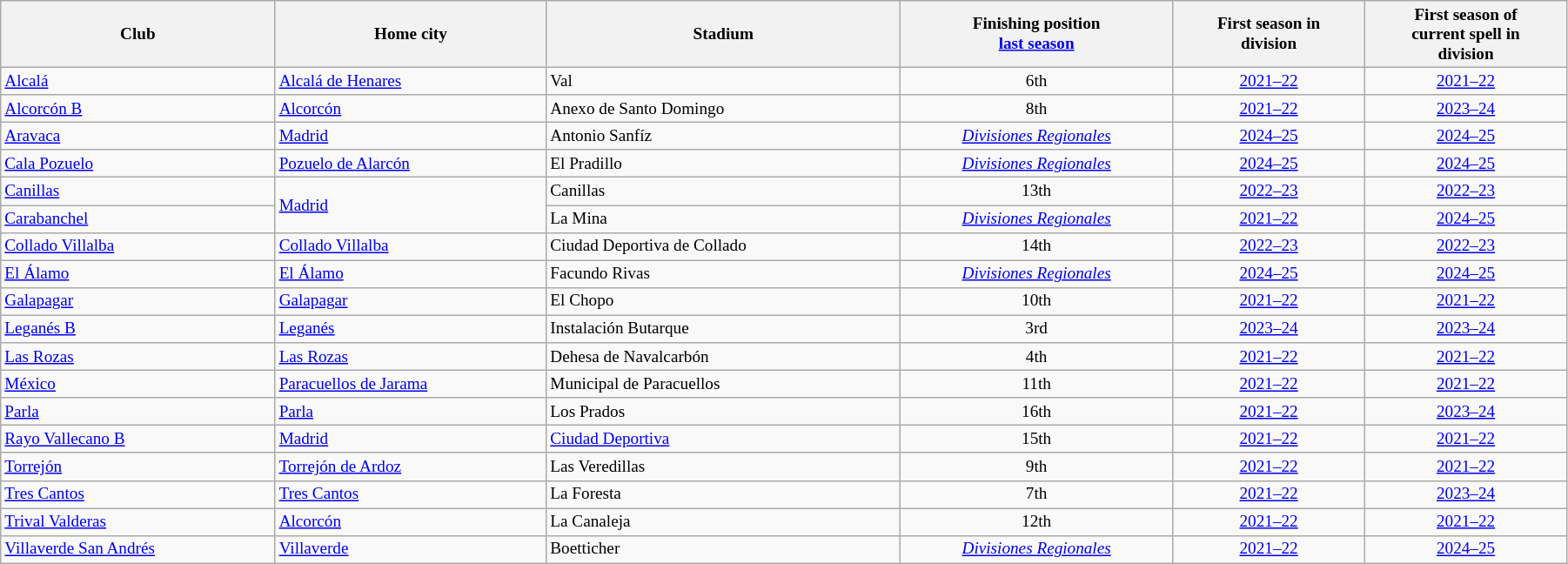<table class="wikitable sortable" width=95% style="font-size:80%">
<tr>
<th>Club</th>
<th>Home city</th>
<th>Stadium</th>
<th>Finishing position<br><a href='#'>last season</a></th>
<th>First season in<br>division</th>
<th>First season of<br>current spell in<br> division</th>
</tr>
<tr>
<td style="text-align:left;"><a href='#'>Alcalá</a></td>
<td><a href='#'>Alcalá de Henares</a></td>
<td>Val</td>
<td align=center>6th</td>
<td align=center><a href='#'>2021–22</a></td>
<td align=center><a href='#'>2021–22</a></td>
</tr>
<tr>
<td style="text-align:left;"><a href='#'>Alcorcón B</a></td>
<td><a href='#'>Alcorcón</a></td>
<td>Anexo de Santo Domingo</td>
<td align=center>8th</td>
<td align=center><a href='#'>2021–22</a></td>
<td align=center><a href='#'>2023–24</a></td>
</tr>
<tr>
<td style="text-align:left;"><a href='#'>Aravaca</a></td>
<td><a href='#'>Madrid</a></td>
<td>Antonio Sanfíz</td>
<td align=center><em><a href='#'>Divisiones Regionales</a></em></td>
<td align=center><a href='#'>2024–25</a></td>
<td align=center><a href='#'>2024–25</a></td>
</tr>
<tr>
<td style="text-align:left;"><a href='#'>Cala Pozuelo</a></td>
<td><a href='#'>Pozuelo de Alarcón</a></td>
<td>El Pradillo</td>
<td align=center><em><a href='#'>Divisiones Regionales</a></em></td>
<td align=center><a href='#'>2024–25</a></td>
<td align=center><a href='#'>2024–25</a></td>
</tr>
<tr>
<td style="text-align:left;"><a href='#'>Canillas</a></td>
<td rowspan="2"><a href='#'>Madrid</a></td>
<td>Canillas</td>
<td align=center>13th</td>
<td align=center><a href='#'>2022–23</a></td>
<td align=center><a href='#'>2022–23</a></td>
</tr>
<tr>
<td style="text-align:left;"><a href='#'>Carabanchel</a></td>
<td>La Mina</td>
<td align=center><em><a href='#'>Divisiones Regionales</a></em></td>
<td align=center><a href='#'>2021–22</a></td>
<td align=center><a href='#'>2024–25</a></td>
</tr>
<tr>
<td style="text-align:left;"><a href='#'>Collado Villalba</a></td>
<td><a href='#'>Collado Villalba</a></td>
<td>Ciudad Deportiva de Collado</td>
<td align=center>14th</td>
<td align=center><a href='#'>2022–23</a></td>
<td align=center><a href='#'>2022–23</a></td>
</tr>
<tr>
<td style="text-align:left;"><a href='#'>El Álamo</a></td>
<td><a href='#'>El Álamo</a></td>
<td>Facundo Rivas</td>
<td align=center><em><a href='#'>Divisiones Regionales</a></em></td>
<td align=center><a href='#'>2024–25</a></td>
<td align=center><a href='#'>2024–25</a></td>
</tr>
<tr>
<td style="text-align:left;"><a href='#'>Galapagar</a></td>
<td><a href='#'>Galapagar</a></td>
<td>El Chopo</td>
<td align=center>10th</td>
<td align=center><a href='#'>2021–22</a></td>
<td align=center><a href='#'>2021–22</a></td>
</tr>
<tr>
<td style="text-align:left;"><a href='#'>Leganés B</a></td>
<td><a href='#'>Leganés</a></td>
<td>Instalación Butarque</td>
<td align=center>3rd</td>
<td align=center><a href='#'>2023–24</a></td>
<td align=center><a href='#'>2023–24</a></td>
</tr>
<tr>
<td style="text-align:left;"><a href='#'>Las Rozas</a></td>
<td><a href='#'>Las Rozas</a></td>
<td>Dehesa de Navalcarbón</td>
<td align=center>4th</td>
<td align=center><a href='#'>2021–22</a></td>
<td align=center><a href='#'>2021–22</a></td>
</tr>
<tr>
<td style="text-align:left;"><a href='#'>México</a></td>
<td><a href='#'>Paracuellos de Jarama</a></td>
<td>Municipal de Paracuellos</td>
<td align=center>11th</td>
<td align=center><a href='#'>2021–22</a></td>
<td align=center><a href='#'>2021–22</a></td>
</tr>
<tr>
<td style="text-align:left;"><a href='#'>Parla</a></td>
<td><a href='#'>Parla</a></td>
<td>Los Prados</td>
<td align=center>16th</td>
<td align=center><a href='#'>2021–22</a></td>
<td align=center><a href='#'>2023–24</a></td>
</tr>
<tr>
<td style="text-align:left;"><a href='#'>Rayo Vallecano B</a></td>
<td><a href='#'>Madrid</a></td>
<td><a href='#'>Ciudad Deportiva</a></td>
<td align=center>15th</td>
<td align=center><a href='#'>2021–22</a></td>
<td align=center><a href='#'>2021–22</a></td>
</tr>
<tr>
<td style="text-align:left;"><a href='#'>Torrejón</a></td>
<td><a href='#'>Torrejón de Ardoz</a></td>
<td>Las Veredillas</td>
<td align=center>9th</td>
<td align=center><a href='#'>2021–22</a></td>
<td align=center><a href='#'>2021–22</a></td>
</tr>
<tr>
<td style="text-align:left;"><a href='#'>Tres Cantos</a></td>
<td><a href='#'>Tres Cantos</a></td>
<td>La Foresta</td>
<td align=center>7th</td>
<td align=center><a href='#'>2021–22</a></td>
<td align=center><a href='#'>2023–24</a></td>
</tr>
<tr>
<td style="text-align:left;"><a href='#'>Trival Valderas</a></td>
<td><a href='#'>Alcorcón</a></td>
<td>La Canaleja</td>
<td align=center>12th</td>
<td align=center><a href='#'>2021–22</a></td>
<td align=center><a href='#'>2021–22</a></td>
</tr>
<tr>
<td style="text-align:left;"><a href='#'>Villaverde San Andrés</a></td>
<td><a href='#'>Villaverde</a></td>
<td>Boetticher</td>
<td align=center><em><a href='#'>Divisiones Regionales</a></em></td>
<td align=center><a href='#'>2021–22</a></td>
<td align=center><a href='#'>2024–25</a></td>
</tr>
</table>
